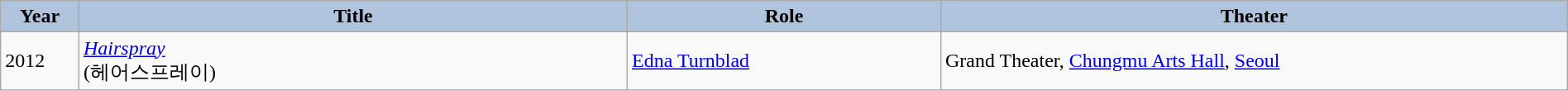<table class="wikitable"  style="width:100%">
<tr style="background:#ccc; text-align:center;">
<th style="background:#b0c4de; width:5%;">Year</th>
<th style="background:#b0c4de; width:35%;">Title</th>
<th style="background:#b0c4de; width:20%;">Role</th>
<th style="background:#b0c4de; width:40%;">Theater</th>
</tr>
<tr>
<td>2012</td>
<td><em><a href='#'>Hairspray</a></em><br>(헤어스프레이)</td>
<td><a href='#'>Edna Turnblad</a></td>
<td>Grand Theater, <a href='#'>Chungmu Arts Hall</a>, <a href='#'>Seoul</a></td>
</tr>
</table>
